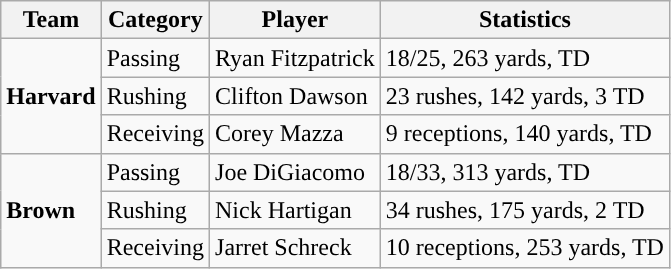<table class="wikitable" style="float: left;">
<tr>
<th>Team</th>
<th>Category</th>
<th>Player</th>
<th>Statistics</th>
</tr>
<tr>
<td rowspan=3><strong>Harvard</strong></td>
<td>Passing</td>
<td>Ryan Fitzpatrick</td>
<td>18/25, 263 yards, TD</td>
</tr>
<tr>
<td>Rushing</td>
<td>Clifton Dawson</td>
<td>23 rushes, 142 yards, 3 TD</td>
</tr>
<tr>
<td>Receiving</td>
<td>Corey Mazza</td>
<td>9 receptions, 140 yards, TD</td>
</tr>
<tr>
<td rowspan=3><strong>Brown</strong></td>
<td>Passing</td>
<td>Joe DiGiacomo</td>
<td>18/33, 313 yards, TD</td>
</tr>
<tr>
<td>Rushing</td>
<td>Nick Hartigan</td>
<td>34 rushes, 175 yards, 2 TD</td>
</tr>
<tr>
<td>Receiving</td>
<td>Jarret Schreck</td>
<td>10 receptions, 253 yards, TD</td>
</tr>
</table>
